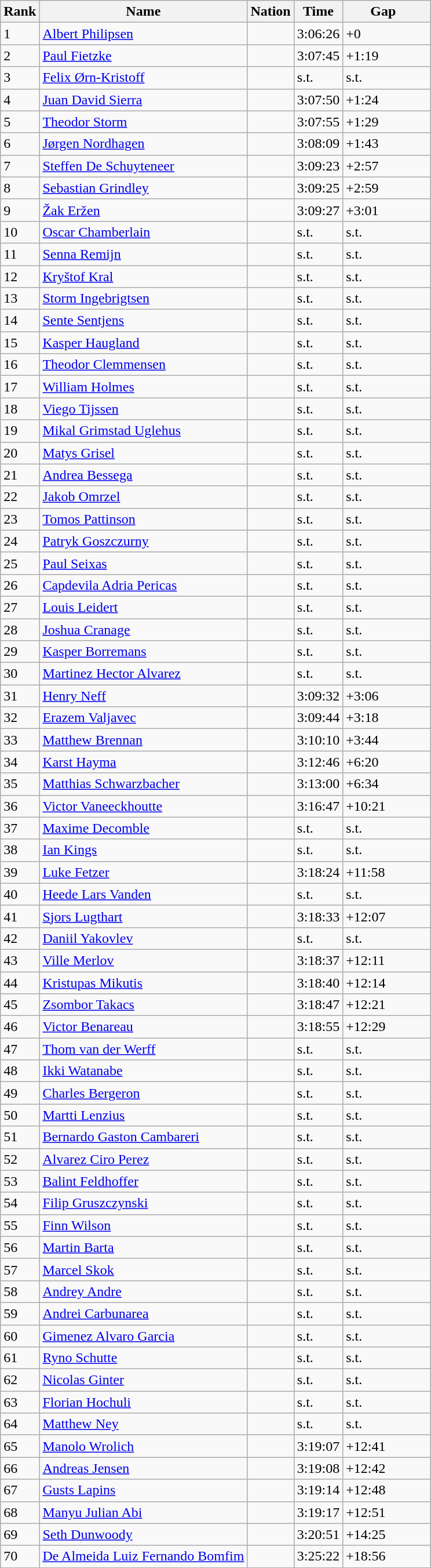<table class='wikitable sortable' style='text-align: left'              >
<tr>
<th>Rank</th>
<th>Name</th>
<th>Nation</th>
<th>Time</th>
<th>Gap  </th>
</tr>
<tr>
<td>1</td>
<td><a href='#'>Albert Philipsen</a></td>
<td></td>
<td>3:06:26</td>
<td>+0      </td>
</tr>
<tr>
<td>2</td>
<td><a href='#'>Paul Fietzke</a></td>
<td></td>
<td>3:07:45</td>
<td>+1:19        </td>
</tr>
<tr>
<td>3</td>
<td><a href='#'>Felix Ørn-Kristoff</a></td>
<td></td>
<td>s.t.</td>
<td>s.t.            </td>
</tr>
<tr>
<td>4</td>
<td><a href='#'>Juan David Sierra</a></td>
<td></td>
<td>3:07:50</td>
<td>+1:24</td>
</tr>
<tr>
<td>5</td>
<td><a href='#'>Theodor Storm</a></td>
<td></td>
<td>3:07:55</td>
<td>+1:29</td>
</tr>
<tr>
<td>6</td>
<td><a href='#'>Jørgen Nordhagen</a></td>
<td></td>
<td>3:08:09</td>
<td>+1:43          </td>
</tr>
<tr>
<td>7</td>
<td><a href='#'>Steffen De Schuyteneer</a></td>
<td></td>
<td>3:09:23</td>
<td>+2:57  </td>
</tr>
<tr>
<td>8</td>
<td><a href='#'>Sebastian Grindley</a></td>
<td></td>
<td>3:09:25</td>
<td>+2:59          </td>
</tr>
<tr>
<td>9</td>
<td><a href='#'>Žak Eržen</a></td>
<td></td>
<td>3:09:27</td>
<td>+3:01            </td>
</tr>
<tr>
<td>10</td>
<td><a href='#'>Oscar Chamberlain</a></td>
<td></td>
<td>s.t.</td>
<td>s.t.      </td>
</tr>
<tr>
<td>11</td>
<td><a href='#'>Senna Remijn</a></td>
<td></td>
<td>s.t.</td>
<td>s.t.</td>
</tr>
<tr>
<td>12</td>
<td><a href='#'>Kryštof Kral</a></td>
<td></td>
<td>s.t.</td>
<td>s.t.      </td>
</tr>
<tr>
<td>13</td>
<td><a href='#'>Storm Ingebrigtsen</a></td>
<td></td>
<td>s.t.</td>
<td>s.t.    </td>
</tr>
<tr>
<td>14</td>
<td><a href='#'>Sente Sentjens</a></td>
<td></td>
<td>s.t.</td>
<td>s.t.</td>
</tr>
<tr>
<td>15</td>
<td><a href='#'>Kasper Haugland</a></td>
<td></td>
<td>s.t.</td>
<td>s.t.        </td>
</tr>
<tr>
<td>16</td>
<td><a href='#'>Theodor Clemmensen</a></td>
<td></td>
<td>s.t.</td>
<td>s.t.</td>
</tr>
<tr>
<td>17</td>
<td><a href='#'>William Holmes</a></td>
<td></td>
<td>s.t.</td>
<td>s.t.            </td>
</tr>
<tr>
<td>18</td>
<td><a href='#'>Viego Tijssen</a></td>
<td></td>
<td>s.t.</td>
<td>s.t.  </td>
</tr>
<tr>
<td>19</td>
<td><a href='#'>Mikal Grimstad Uglehus</a></td>
<td></td>
<td>s.t.</td>
<td>s.t.          </td>
</tr>
<tr>
<td>20</td>
<td><a href='#'>Matys Grisel</a></td>
<td></td>
<td>s.t.</td>
<td>s.t.  </td>
</tr>
<tr>
<td>21</td>
<td><a href='#'>Andrea Bessega</a></td>
<td></td>
<td>s.t.</td>
<td>s.t.              </td>
</tr>
<tr>
<td>22</td>
<td><a href='#'>Jakob Omrzel</a></td>
<td></td>
<td>s.t.</td>
<td>s.t.  </td>
</tr>
<tr>
<td>23</td>
<td><a href='#'>Tomos Pattinson</a></td>
<td></td>
<td>s.t.</td>
<td>s.t.          </td>
</tr>
<tr>
<td>24</td>
<td><a href='#'>Patryk Goszczurny</a></td>
<td></td>
<td>s.t.</td>
<td>s.t.        </td>
</tr>
<tr>
<td>25</td>
<td><a href='#'>Paul Seixas</a></td>
<td></td>
<td>s.t.</td>
<td>s.t.      </td>
</tr>
<tr>
<td>26</td>
<td><a href='#'>Capdevila Adria Pericas</a></td>
<td></td>
<td>s.t.</td>
<td>s.t.              </td>
</tr>
<tr>
<td>27</td>
<td><a href='#'>Louis Leidert</a></td>
<td></td>
<td>s.t.</td>
<td>s.t.  </td>
</tr>
<tr>
<td>28</td>
<td><a href='#'>Joshua Cranage</a></td>
<td></td>
<td>s.t.</td>
<td>s.t.            </td>
</tr>
<tr>
<td>29</td>
<td><a href='#'>Kasper Borremans</a></td>
<td></td>
<td>s.t.</td>
<td>s.t.        </td>
</tr>
<tr>
<td>30</td>
<td><a href='#'>Martinez Hector Alvarez</a></td>
<td></td>
<td>s.t.</td>
<td>s.t.            </td>
</tr>
<tr>
<td>31</td>
<td><a href='#'>Henry Neff</a></td>
<td></td>
<td>3:09:32</td>
<td>+3:06      </td>
</tr>
<tr>
<td>32</td>
<td><a href='#'>Erazem Valjavec</a></td>
<td></td>
<td>3:09:44</td>
<td>+3:18              </td>
</tr>
<tr>
<td>33</td>
<td><a href='#'>Matthew Brennan</a></td>
<td></td>
<td>3:10:10</td>
<td>+3:44        </td>
</tr>
<tr>
<td>34</td>
<td><a href='#'>Karst Hayma</a></td>
<td></td>
<td>3:12:46</td>
<td>+6:20  </td>
</tr>
<tr>
<td>35</td>
<td><a href='#'>Matthias Schwarzbacher</a></td>
<td></td>
<td>3:13:00</td>
<td>+6:34            </td>
</tr>
<tr>
<td>36</td>
<td><a href='#'>Victor Vaneeckhoutte</a></td>
<td></td>
<td>3:16:47</td>
<td>+10:21</td>
</tr>
<tr>
<td>37</td>
<td><a href='#'>Maxime Decomble</a></td>
<td></td>
<td>s.t.</td>
<td>s.t.      </td>
</tr>
<tr>
<td>38</td>
<td><a href='#'>Ian Kings</a></td>
<td></td>
<td>s.t.</td>
<td>s.t.          </td>
</tr>
<tr>
<td>39</td>
<td><a href='#'>Luke Fetzer</a></td>
<td></td>
<td>3:18:24</td>
<td>+11:58  </td>
</tr>
<tr>
<td>40</td>
<td><a href='#'>Heede Lars Vanden</a></td>
<td></td>
<td>s.t.</td>
<td>s.t.      </td>
</tr>
<tr>
<td>41</td>
<td><a href='#'>Sjors Lugthart</a></td>
<td></td>
<td>3:18:33</td>
<td>+12:07</td>
</tr>
<tr>
<td>42</td>
<td><a href='#'>Daniil Yakovlev</a></td>
<td></td>
<td>s.t.</td>
<td>s.t.              </td>
</tr>
<tr>
<td>43</td>
<td><a href='#'>Ville Merlov</a></td>
<td></td>
<td>3:18:37</td>
<td>+12:11</td>
</tr>
<tr>
<td>44</td>
<td><a href='#'>Kristupas Mikutis</a></td>
<td></td>
<td>3:18:40</td>
<td>+12:14        </td>
</tr>
<tr>
<td>45</td>
<td><a href='#'>Zsombor Takacs</a></td>
<td></td>
<td>3:18:47</td>
<td>+12:21        </td>
</tr>
<tr>
<td>46</td>
<td><a href='#'>Victor Benareau</a></td>
<td></td>
<td>3:18:55</td>
<td>+12:29          </td>
</tr>
<tr>
<td>47</td>
<td><a href='#'>Thom van der Werff</a></td>
<td></td>
<td>s.t.</td>
<td>s.t.    </td>
</tr>
<tr>
<td>48</td>
<td><a href='#'>Ikki Watanabe</a></td>
<td></td>
<td>s.t.</td>
<td>s.t.</td>
</tr>
<tr>
<td>49</td>
<td><a href='#'>Charles Bergeron</a></td>
<td></td>
<td>s.t.</td>
<td>s.t.        </td>
</tr>
<tr>
<td>50</td>
<td><a href='#'>Martti Lenzius</a></td>
<td></td>
<td>s.t.</td>
<td>s.t.</td>
</tr>
<tr>
<td>51</td>
<td><a href='#'>Bernardo Gaston Cambareri</a></td>
<td></td>
<td>s.t.</td>
<td>s.t.    </td>
</tr>
<tr>
<td>52</td>
<td><a href='#'>Alvarez Ciro Perez</a></td>
<td></td>
<td>s.t.</td>
<td>s.t.        </td>
</tr>
<tr>
<td>53</td>
<td><a href='#'>Balint Feldhoffer</a></td>
<td></td>
<td>s.t.</td>
<td>s.t.          </td>
</tr>
<tr>
<td>54</td>
<td><a href='#'>Filip Gruszczynski</a></td>
<td></td>
<td>s.t.</td>
<td>s.t.          </td>
</tr>
<tr>
<td>55</td>
<td><a href='#'>Finn Wilson</a></td>
<td></td>
<td>s.t.</td>
<td>s.t.    </td>
</tr>
<tr>
<td>56</td>
<td><a href='#'>Martin Barta</a></td>
<td></td>
<td>s.t.</td>
<td>s.t.  </td>
</tr>
<tr>
<td>57</td>
<td><a href='#'>Marcel Skok</a></td>
<td></td>
<td>s.t.</td>
<td>s.t.    </td>
</tr>
<tr>
<td>58</td>
<td><a href='#'>Andrey Andre</a></td>
<td></td>
<td>s.t.</td>
<td>s.t.</td>
</tr>
<tr>
<td>59</td>
<td><a href='#'>Andrei Carbunarea</a></td>
<td></td>
<td>s.t.</td>
<td>s.t.    </td>
</tr>
<tr>
<td>60</td>
<td><a href='#'>Gimenez Alvaro Garcia</a></td>
<td></td>
<td>s.t.</td>
<td>s.t.</td>
</tr>
<tr>
<td>61</td>
<td><a href='#'>Ryno Schutte</a></td>
<td></td>
<td>s.t.</td>
<td>s.t.  </td>
</tr>
<tr>
<td>62</td>
<td><a href='#'>Nicolas Ginter</a></td>
<td></td>
<td>s.t.</td>
<td>s.t.</td>
</tr>
<tr>
<td>63</td>
<td><a href='#'>Florian Hochuli</a></td>
<td></td>
<td>s.t.</td>
<td>s.t.</td>
</tr>
<tr>
<td>64</td>
<td><a href='#'>Matthew Ney</a></td>
<td></td>
<td>s.t.</td>
<td>s.t.</td>
</tr>
<tr>
<td>65</td>
<td><a href='#'>Manolo Wrolich</a></td>
<td></td>
<td>3:19:07</td>
<td>+12:41          </td>
</tr>
<tr>
<td>66</td>
<td><a href='#'>Andreas Jensen</a></td>
<td></td>
<td>3:19:08</td>
<td>+12:42          </td>
</tr>
<tr>
<td>67</td>
<td><a href='#'>Gusts Lapins</a></td>
<td></td>
<td>3:19:14</td>
<td>+12:48  </td>
</tr>
<tr>
<td>68</td>
<td><a href='#'>Manyu Julian Abi</a></td>
<td></td>
<td>3:19:17</td>
<td>+12:51        </td>
</tr>
<tr>
<td>69</td>
<td><a href='#'>Seth Dunwoody</a></td>
<td></td>
<td>3:20:51</td>
<td>+14:25            </td>
</tr>
<tr>
<td>70</td>
<td><a href='#'>De Almeida Luiz Fernando Bomfim</a></td>
<td></td>
<td>3:25:22</td>
<td>+18:56  </td>
</tr>
</table>
